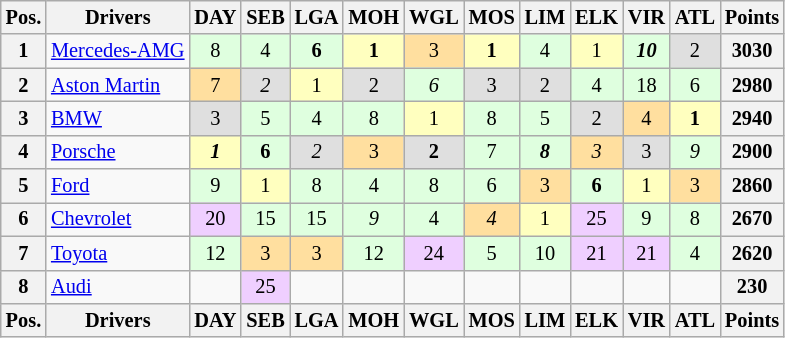<table class="wikitable" style="font-size:85%; text-align:center;">
<tr>
<th>Pos.</th>
<th>Drivers</th>
<th>DAY</th>
<th>SEB</th>
<th>LGA</th>
<th>MOH</th>
<th>WGL</th>
<th>MOS</th>
<th>LIM</th>
<th>ELK</th>
<th>VIR</th>
<th>ATL</th>
<th>Points</th>
</tr>
<tr>
<th>1</th>
<td align=left> <a href='#'>Mercedes-AMG</a></td>
<td style="background:#dfffdf;">8</td>
<td style="background:#dfffdf;">4</td>
<td style="background:#dfffdf;"><strong>6</strong></td>
<td style="background:#ffffbf;"><strong>1</strong></td>
<td style="background:#ffdf9f;">3</td>
<td style="background:#ffffbf;"><strong>1</strong></td>
<td style="background:#dfffdf;">4</td>
<td style="background:#ffffbf;">1</td>
<td style="background:#dfffdf;"><strong><em>10</em></strong></td>
<td style="background:#dfdfdf;">2</td>
<th>3030</th>
</tr>
<tr>
<th>2</th>
<td align=left> <a href='#'>Aston Martin</a></td>
<td style="background:#ffdf9f;">7</td>
<td style="background:#dfdfdf;"><em>2</em></td>
<td style="background:#ffffbf;">1</td>
<td style="background:#dfdfdf;">2</td>
<td style="background:#dfffdf;"><em>6</em></td>
<td style="background:#dfdfdf;">3</td>
<td style="background:#dfdfdf;">2</td>
<td style="background:#dfffdf;">4</td>
<td style="background:#dfffdf;">18</td>
<td style="background:#dfffdf;">6</td>
<th>2980</th>
</tr>
<tr>
<th>3</th>
<td align=left> <a href='#'>BMW</a></td>
<td style="background:#dfdfdf;">3</td>
<td style="background:#dfffdf;">5</td>
<td style="background:#dfffdf;">4</td>
<td style="background:#dfffdf;">8</td>
<td style="background:#ffffbf;">1</td>
<td style="background:#dfffdf;">8</td>
<td style="background:#dfffdf;">5</td>
<td style="background:#dfdfdf;">2</td>
<td style="background:#ffdf9f;">4</td>
<td style="background:#ffffbf;"><strong>1</strong></td>
<th>2940</th>
</tr>
<tr>
<th>4</th>
<td align=left> <a href='#'>Porsche</a></td>
<td style="background:#ffffbf;"><strong><em>1</em></strong></td>
<td style="background:#dfffdf;"><strong>6</strong></td>
<td style="background:#dfdfdf;"><em>2</em></td>
<td style="background:#ffdf9f;">3</td>
<td style="background:#dfdfdf;"><strong>2</strong></td>
<td style="background:#dfffdf;">7</td>
<td style="background:#dfffdf;"><strong><em>8</em></strong></td>
<td style="background:#ffdf9f;"><em>3</em></td>
<td style="background:#dfdfdf;">3</td>
<td style="background:#dfffdf;"><em>9</em></td>
<th>2900</th>
</tr>
<tr>
<th>5</th>
<td align=left> <a href='#'>Ford</a></td>
<td style="background:#dfffdf;">9</td>
<td style="background:#ffffbf;">1</td>
<td style="background:#dfffdf;">8</td>
<td style="background:#dfffdf;">4</td>
<td style="background:#dfffdf;">8</td>
<td style="background:#dfffdf;">6</td>
<td style="background:#ffdf9f;">3</td>
<td style="background:#dfffdf;"><strong>6</strong></td>
<td style="background:#ffffbf;">1</td>
<td style="background:#ffdf9f;">3</td>
<th>2860</th>
</tr>
<tr>
<th>6</th>
<td align=left> <a href='#'>Chevrolet</a></td>
<td style="background:#efcfff;">20</td>
<td style="background:#dfffdf;">15</td>
<td style="background:#dfffdf;">15</td>
<td style="background:#dfffdf;"><em>9</em></td>
<td style="background:#dfffdf;">4</td>
<td style="background:#ffdf9f;"><em>4</em></td>
<td style="background:#ffffbf;">1</td>
<td style="background:#efcfff;">25</td>
<td style="background:#dfffdf;">9</td>
<td style="background:#dfffdf;">8</td>
<th>2670</th>
</tr>
<tr>
<th>7</th>
<td align=left> <a href='#'>Toyota</a></td>
<td style="background:#dfffdf;">12</td>
<td style="background:#ffdf9f;">3</td>
<td style="background:#ffdf9f;">3</td>
<td style="background:#dfffdf;">12</td>
<td style="background:#efcfff;">24</td>
<td style="background:#dfffdf;">5</td>
<td style="background:#dfffdf;">10</td>
<td style="background:#efcfff;">21</td>
<td style="background:#efcfff;">21</td>
<td style="background:#dfffdf;">4</td>
<th>2620</th>
</tr>
<tr>
<th>8</th>
<td align=left> <a href='#'>Audi</a></td>
<td></td>
<td style="background:#efcfff;">25</td>
<td></td>
<td></td>
<td></td>
<td></td>
<td></td>
<td></td>
<td></td>
<td></td>
<th>230</th>
</tr>
<tr>
<th>Pos.</th>
<th>Drivers</th>
<th>DAY</th>
<th>SEB</th>
<th>LGA</th>
<th>MOH</th>
<th>WGL</th>
<th>MOS</th>
<th>LIM</th>
<th>ELK</th>
<th>VIR</th>
<th>ATL</th>
<th>Points</th>
</tr>
</table>
